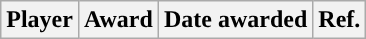<table class="wikitable sortable sortable" style="text-align: center">
<tr>
<th>Player</th>
<th>Award</th>
<th>Date awarded</th>
<th>Ref.</th>
</tr>
</table>
